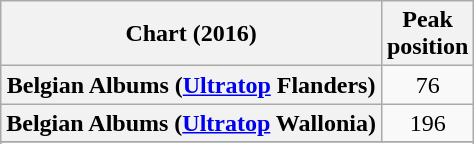<table class="wikitable sortable plainrowheaders" style="text-align:center">
<tr>
<th scope="col">Chart (2016)</th>
<th scope="col">Peak<br> position</th>
</tr>
<tr>
<th scope="row">Belgian Albums (<a href='#'>Ultratop</a> Flanders)</th>
<td>76</td>
</tr>
<tr>
<th scope="row">Belgian Albums (<a href='#'>Ultratop</a> Wallonia)</th>
<td>196</td>
</tr>
<tr>
</tr>
<tr>
</tr>
<tr>
</tr>
</table>
